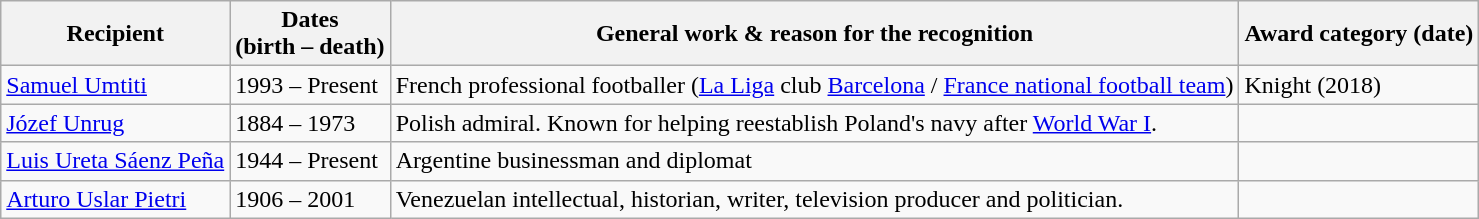<table class="wikitable sortable static-row-numbers"|>
<tr>
<th>Recipient</th>
<th style="white-space: nowrap;">Dates<br>(birth – death)</th>
<th>General work & reason for the recognition</th>
<th style="white-space: nowrap">Award category (date)</th>
</tr>
<tr>
<td><a href='#'>Samuel Umtiti</a></td>
<td>1993 – Present</td>
<td>French professional footballer (<a href='#'>La Liga</a> club <a href='#'>Barcelona</a> / <a href='#'>France national football team</a>)</td>
<td style="white-space: nowrap; text-align:left">Knight (2018)</td>
</tr>
<tr>
<td><a href='#'>Józef Unrug</a></td>
<td>1884 – 1973</td>
<td>Polish admiral. Known for helping reestablish Poland's navy after <a href='#'>World War I</a>.</td>
<td style="white-space: nowrap; text-align:left"></td>
</tr>
<tr>
<td><a href='#'>Luis Ureta Sáenz Peña</a></td>
<td>1944 – Present</td>
<td>Argentine businessman and diplomat</td>
<td style="white-space: nowrap; text-align:left"></td>
</tr>
<tr>
<td><a href='#'>Arturo Uslar Pietri</a></td>
<td>1906 – 2001</td>
<td>Venezuelan intellectual, historian, writer, television producer and politician.</td>
<td style="white-space: nowrap; text-align:left"></td>
</tr>
</table>
